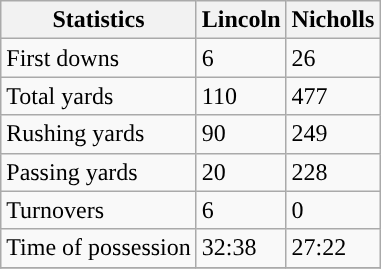<table class="wikitable">
<tr>
<th>Statistics</th>
<th>Lincoln</th>
<th>Nicholls</th>
</tr>
<tr>
<td>First downs</td>
<td>6</td>
<td>26</td>
</tr>
<tr>
<td>Total yards</td>
<td>110</td>
<td>477</td>
</tr>
<tr>
<td>Rushing yards</td>
<td>90</td>
<td>249</td>
</tr>
<tr>
<td>Passing yards</td>
<td>20</td>
<td>228</td>
</tr>
<tr>
<td>Turnovers</td>
<td>6</td>
<td>0</td>
</tr>
<tr>
<td>Time of possession</td>
<td>32:38</td>
<td>27:22</td>
</tr>
<tr>
</tr>
</table>
